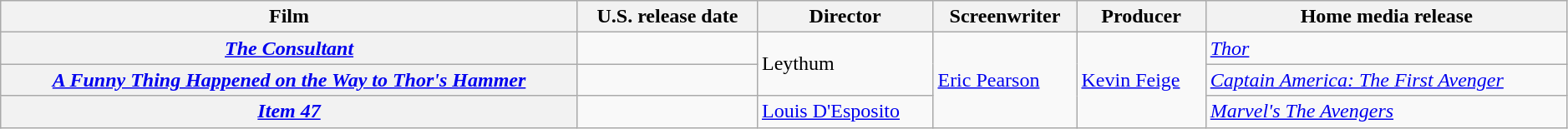<table class="wikitable plainrowheaders defaultcenter col2left" style="width: 99%;">
<tr>
<th scope="col">Film</th>
<th scope="col">U.S. release date</th>
<th scope="col">Director</th>
<th scope="col">Screenwriter</th>
<th scope="col">Producer</th>
<th scope="col">Home media release</th>
</tr>
<tr>
<th scope="row"><em><a href='#'>The Consultant</a></em></th>
<td></td>
<td rowspan="2">Leythum</td>
<td rowspan="3"><a href='#'>Eric Pearson</a></td>
<td rowspan="3"><a href='#'>Kevin Feige</a></td>
<td><em><a href='#'>Thor</a></em></td>
</tr>
<tr>
<th scope="row"><em><a href='#'>A Funny Thing Happened on the Way to Thor's Hammer</a></em></th>
<td></td>
<td><em><a href='#'>Captain America: The First Avenger</a></em></td>
</tr>
<tr>
<th scope="row"><em><a href='#'>Item 47</a></em></th>
<td></td>
<td><a href='#'>Louis D'Esposito</a></td>
<td><em><a href='#'>Marvel's The Avengers</a></em></td>
</tr>
</table>
